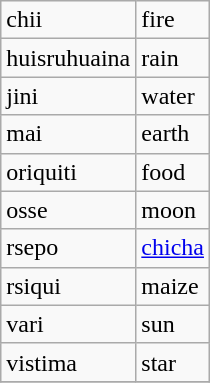<table class="wikitable">
<tr>
<td>chii</td>
<td>fire</td>
</tr>
<tr>
<td>huisruhuaina</td>
<td>rain</td>
</tr>
<tr>
<td>jini</td>
<td>water</td>
</tr>
<tr>
<td>mai</td>
<td>earth</td>
</tr>
<tr>
<td>oriquiti</td>
<td>food</td>
</tr>
<tr>
<td>osse</td>
<td>moon</td>
</tr>
<tr>
<td>rsepo</td>
<td><a href='#'>chicha</a></td>
</tr>
<tr>
<td>rsiqui</td>
<td>maize</td>
</tr>
<tr>
<td>vari</td>
<td>sun</td>
</tr>
<tr>
<td>vistima</td>
<td>star</td>
</tr>
<tr>
</tr>
</table>
